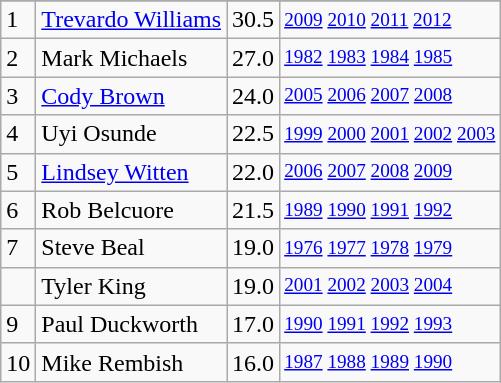<table class="wikitable">
<tr>
</tr>
<tr>
<td>1</td>
<td><a href='#'>Trevardo Williams</a></td>
<td>30.5</td>
<td style="font-size:80%;"><a href='#'>2009</a> <a href='#'>2010</a> <a href='#'>2011</a> <a href='#'>2012</a></td>
</tr>
<tr>
<td>2</td>
<td>Mark Michaels</td>
<td>27.0</td>
<td style="font-size:80%;"><a href='#'>1982</a> <a href='#'>1983</a> <a href='#'>1984</a> <a href='#'>1985</a></td>
</tr>
<tr>
<td>3</td>
<td><a href='#'>Cody Brown</a></td>
<td>24.0</td>
<td style="font-size:80%;"><a href='#'>2005</a> <a href='#'>2006</a> <a href='#'>2007</a> <a href='#'>2008</a></td>
</tr>
<tr>
<td>4</td>
<td>Uyi Osunde</td>
<td>22.5</td>
<td style="font-size:80%;"><a href='#'>1999</a> <a href='#'>2000</a> <a href='#'>2001</a> <a href='#'>2002</a> <a href='#'>2003</a></td>
</tr>
<tr>
<td>5</td>
<td><a href='#'>Lindsey Witten</a></td>
<td>22.0</td>
<td style="font-size:80%;"><a href='#'>2006</a> <a href='#'>2007</a> <a href='#'>2008</a> <a href='#'>2009</a></td>
</tr>
<tr>
<td>6</td>
<td>Rob Belcuore</td>
<td>21.5</td>
<td style="font-size:80%;"><a href='#'>1989</a> <a href='#'>1990</a> <a href='#'>1991</a> <a href='#'>1992</a></td>
</tr>
<tr>
<td>7</td>
<td>Steve Beal</td>
<td>19.0</td>
<td style="font-size:80%;"><a href='#'>1976</a> <a href='#'>1977</a> <a href='#'>1978</a> <a href='#'>1979</a></td>
</tr>
<tr>
<td></td>
<td>Tyler King</td>
<td>19.0</td>
<td style="font-size:80%;"><a href='#'>2001</a> <a href='#'>2002</a> <a href='#'>2003</a> <a href='#'>2004</a></td>
</tr>
<tr>
<td>9</td>
<td>Paul Duckworth</td>
<td>17.0</td>
<td style="font-size:80%;"><a href='#'>1990</a> <a href='#'>1991</a> <a href='#'>1992</a> <a href='#'>1993</a></td>
</tr>
<tr>
<td>10</td>
<td>Mike Rembish</td>
<td>16.0</td>
<td style="font-size:80%;"><a href='#'>1987</a> <a href='#'>1988</a> <a href='#'>1989</a> <a href='#'>1990</a></td>
</tr>
</table>
